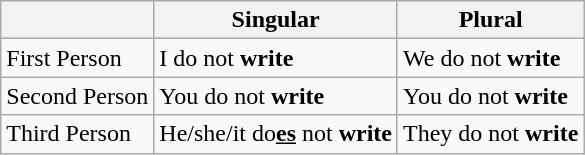<table class="wikitable">
<tr>
<th></th>
<th>Singular</th>
<th>Plural</th>
</tr>
<tr>
<td>First Person</td>
<td>I do not <strong>write</strong></td>
<td>We do not <strong>write</strong></td>
</tr>
<tr>
<td>Second Person</td>
<td>You do not <strong>write</strong></td>
<td>You do not <strong>write</strong></td>
</tr>
<tr>
<td>Third Person</td>
<td>He/she/it do<strong><u>es</u></strong> not <strong>write</strong></td>
<td>They do not <strong>write</strong></td>
</tr>
</table>
